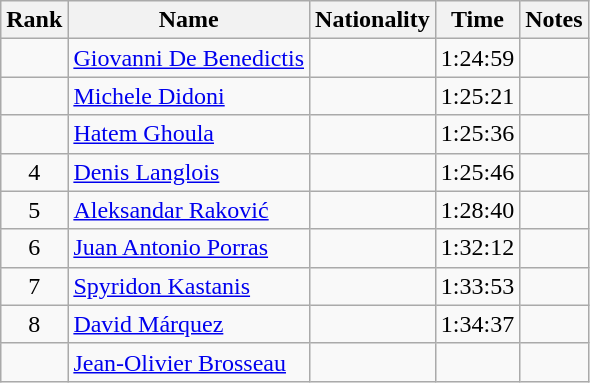<table class="wikitable sortable" style="text-align:center">
<tr>
<th>Rank</th>
<th>Name</th>
<th>Nationality</th>
<th>Time</th>
<th>Notes</th>
</tr>
<tr>
<td></td>
<td align=left><a href='#'>Giovanni De Benedictis</a></td>
<td align=left></td>
<td>1:24:59</td>
<td></td>
</tr>
<tr>
<td></td>
<td align=left><a href='#'>Michele Didoni</a></td>
<td align=left></td>
<td>1:25:21</td>
<td></td>
</tr>
<tr>
<td></td>
<td align=left><a href='#'>Hatem Ghoula</a></td>
<td align=left></td>
<td>1:25:36</td>
<td></td>
</tr>
<tr>
<td>4</td>
<td align=left><a href='#'>Denis Langlois</a></td>
<td align=left></td>
<td>1:25:46</td>
<td></td>
</tr>
<tr>
<td>5</td>
<td align=left><a href='#'>Aleksandar Raković</a></td>
<td align=left></td>
<td>1:28:40</td>
<td></td>
</tr>
<tr>
<td>6</td>
<td align=left><a href='#'>Juan Antonio Porras</a></td>
<td align=left></td>
<td>1:32:12</td>
<td></td>
</tr>
<tr>
<td>7</td>
<td align=left><a href='#'>Spyridon Kastanis</a></td>
<td align=left></td>
<td>1:33:53</td>
<td></td>
</tr>
<tr>
<td>8</td>
<td align=left><a href='#'>David Márquez</a></td>
<td align=left></td>
<td>1:34:37</td>
<td></td>
</tr>
<tr>
<td></td>
<td align=left><a href='#'>Jean-Olivier Brosseau</a></td>
<td align=left></td>
<td></td>
<td></td>
</tr>
</table>
